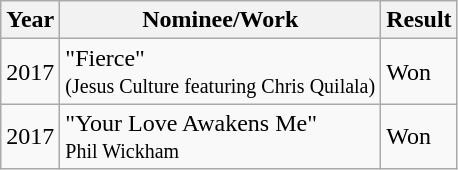<table class="wikitable">
<tr>
<th>Year</th>
<th>Nominee/Work</th>
<th>Result</th>
</tr>
<tr>
<td>2017</td>
<td>"Fierce"<br><small>(Jesus Culture featuring Chris Quilala)</small></td>
<td>Won</td>
</tr>
<tr>
<td>2017</td>
<td>"Your Love Awakens Me"<br><small>Phil Wickham</small></td>
<td>Won</td>
</tr>
</table>
